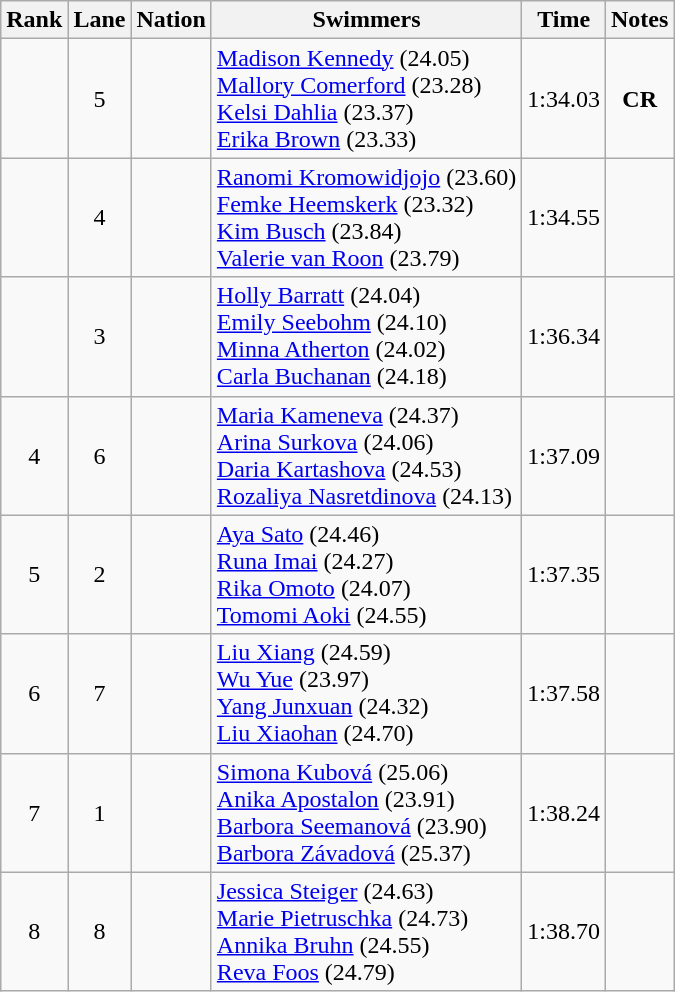<table class="wikitable sortable" style="text-align:center">
<tr>
<th>Rank</th>
<th>Lane</th>
<th>Nation</th>
<th>Swimmers</th>
<th>Time</th>
<th>Notes</th>
</tr>
<tr>
<td></td>
<td>5</td>
<td align=left></td>
<td align=left><a href='#'>Madison Kennedy</a> (24.05) <br><a href='#'>Mallory Comerford</a> (23.28)<br><a href='#'>Kelsi Dahlia</a> (23.37)<br><a href='#'>Erika Brown</a> (23.33)</td>
<td>1:34.03</td>
<td><strong>CR</strong></td>
</tr>
<tr>
<td></td>
<td>4</td>
<td align=left></td>
<td align=left><a href='#'>Ranomi Kromowidjojo</a> (23.60)<br><a href='#'>Femke Heemskerk</a> (23.32)<br><a href='#'>Kim Busch</a> (23.84)<br><a href='#'>Valerie van Roon</a> (23.79)</td>
<td>1:34.55</td>
<td></td>
</tr>
<tr>
<td></td>
<td>3</td>
<td align=left></td>
<td align=left><a href='#'>Holly Barratt</a> (24.04)<br><a href='#'>Emily Seebohm</a> (24.10)<br><a href='#'>Minna Atherton</a> (24.02)<br><a href='#'>Carla Buchanan</a> (24.18)</td>
<td>1:36.34</td>
<td></td>
</tr>
<tr>
<td>4</td>
<td>6</td>
<td align=left></td>
<td align=left><a href='#'>Maria Kameneva</a> (24.37)<br><a href='#'>Arina Surkova</a> (24.06)<br><a href='#'>Daria Kartashova</a> (24.53)<br> <a href='#'>Rozaliya Nasretdinova</a> (24.13)</td>
<td>1:37.09</td>
<td></td>
</tr>
<tr>
<td>5</td>
<td>2</td>
<td align=left></td>
<td align=left><a href='#'>Aya Sato</a> (24.46)<br><a href='#'>Runa Imai</a> (24.27)<br><a href='#'>Rika Omoto</a> (24.07)<br><a href='#'>Tomomi Aoki</a> (24.55)</td>
<td>1:37.35</td>
<td></td>
</tr>
<tr>
<td>6</td>
<td>7</td>
<td align=left></td>
<td align=left><a href='#'>Liu Xiang</a> (24.59)<br><a href='#'>Wu Yue</a> (23.97)<br><a href='#'>Yang Junxuan</a> (24.32) <br><a href='#'>Liu Xiaohan</a> (24.70)</td>
<td>1:37.58</td>
<td></td>
</tr>
<tr>
<td>7</td>
<td>1</td>
<td align=left></td>
<td align=left><a href='#'>Simona Kubová</a> (25.06)<br><a href='#'>Anika Apostalon</a> (23.91)<br><a href='#'>Barbora Seemanová</a> (23.90)<br><a href='#'>Barbora Závadová</a> (25.37)</td>
<td>1:38.24</td>
<td></td>
</tr>
<tr>
<td>8</td>
<td>8</td>
<td align=left></td>
<td align=left><a href='#'>Jessica Steiger</a> (24.63)<br><a href='#'>Marie Pietruschka</a> (24.73)<br><a href='#'>Annika Bruhn</a> (24.55)<br><a href='#'>Reva Foos</a> (24.79)</td>
<td>1:38.70</td>
<td></td>
</tr>
</table>
